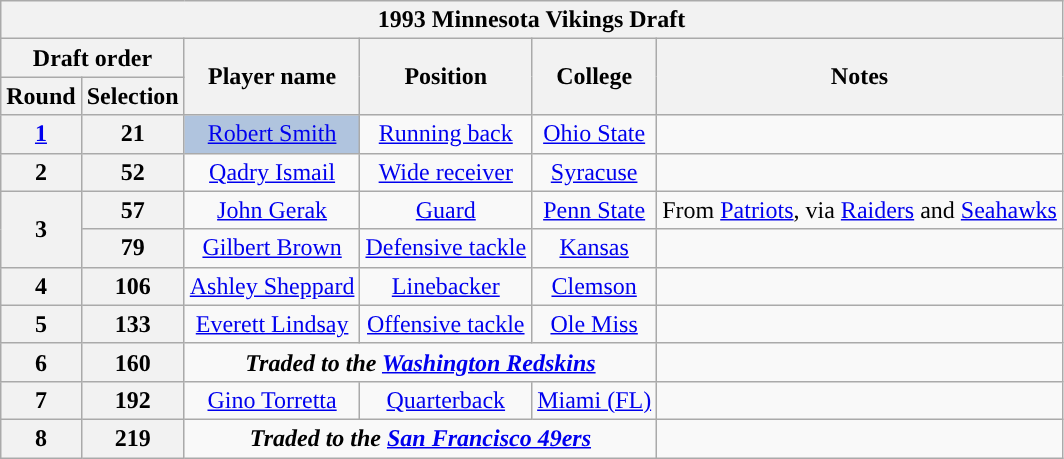<table class="wikitable" style="text-align:center">
<tr>
<th colspan="6">1993 Minnesota Vikings Draft</th>
</tr>
<tr>
<th colspan="2">Draft order</th>
<th rowspan="2">Player name</th>
<th rowspan="2">Position</th>
<th rowspan="2">College</th>
<th rowspan="2">Notes</th>
</tr>
<tr>
<th>Round</th>
<th>Selection</th>
</tr>
<tr>
<th><a href='#'>1</a></th>
<th>21</th>
<td bgcolor=lightsteelblue><a href='#'>Robert Smith</a></td>
<td><a href='#'>Running back</a></td>
<td><a href='#'>Ohio State</a></td>
<td></td>
</tr>
<tr>
<th>2</th>
<th>52</th>
<td><a href='#'>Qadry Ismail</a></td>
<td><a href='#'>Wide receiver</a></td>
<td><a href='#'>Syracuse</a></td>
<td></td>
</tr>
<tr>
<th rowspan="2">3</th>
<th>57</th>
<td><a href='#'>John Gerak</a></td>
<td><a href='#'>Guard</a></td>
<td><a href='#'>Penn State</a></td>
<td>From <a href='#'>Patriots</a>, via <a href='#'>Raiders</a> and <a href='#'>Seahawks</a></td>
</tr>
<tr>
<th>79</th>
<td><a href='#'>Gilbert Brown</a></td>
<td><a href='#'>Defensive tackle</a></td>
<td><a href='#'>Kansas</a></td>
<td></td>
</tr>
<tr>
<th>4</th>
<th>106</th>
<td><a href='#'>Ashley Sheppard</a></td>
<td><a href='#'>Linebacker</a></td>
<td><a href='#'>Clemson</a></td>
<td></td>
</tr>
<tr>
<th>5</th>
<th>133</th>
<td><a href='#'>Everett Lindsay</a></td>
<td><a href='#'>Offensive tackle</a></td>
<td><a href='#'>Ole Miss</a></td>
<td></td>
</tr>
<tr>
<th>6</th>
<th>160</th>
<td colspan="3"><strong><em>Traded to the <a href='#'>Washington Redskins</a></em></strong></td>
<td></td>
</tr>
<tr>
<th>7</th>
<th>192</th>
<td><a href='#'>Gino Torretta</a></td>
<td><a href='#'>Quarterback</a></td>
<td><a href='#'>Miami (FL)</a></td>
<td></td>
</tr>
<tr>
<th>8</th>
<th>219</th>
<td colspan="3"><strong><em>Traded to the <a href='#'>San Francisco 49ers</a></em></strong></td>
<td></td>
</tr>
</table>
